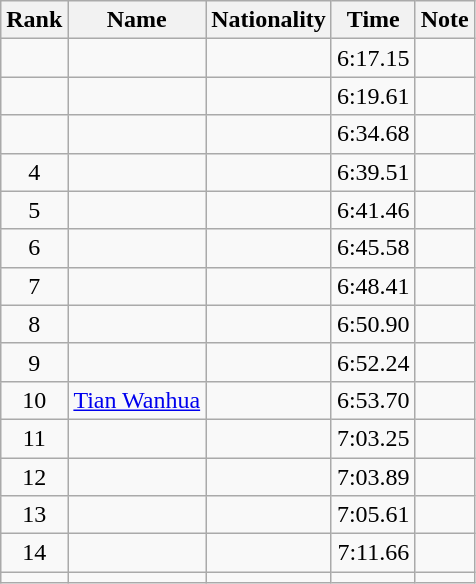<table class="wikitable sortable" style="text-align:center">
<tr>
<th>Rank</th>
<th>Name</th>
<th>Nationality</th>
<th>Time</th>
<th>Note</th>
</tr>
<tr>
<td></td>
<td align=left></td>
<td align=left></td>
<td>6:17.15</td>
<td></td>
</tr>
<tr>
<td></td>
<td align=left></td>
<td align=left></td>
<td>6:19.61</td>
<td></td>
</tr>
<tr>
<td></td>
<td align=left></td>
<td align=left></td>
<td>6:34.68</td>
<td></td>
</tr>
<tr>
<td>4</td>
<td align=left></td>
<td align=left></td>
<td>6:39.51</td>
<td></td>
</tr>
<tr>
<td>5</td>
<td align=left></td>
<td align=left></td>
<td>6:41.46</td>
<td></td>
</tr>
<tr>
<td>6</td>
<td align=left></td>
<td align=left></td>
<td>6:45.58</td>
<td></td>
</tr>
<tr>
<td>7</td>
<td align=left></td>
<td align=left></td>
<td>6:48.41</td>
<td></td>
</tr>
<tr>
<td>8</td>
<td align=left></td>
<td align=left></td>
<td>6:50.90</td>
<td></td>
</tr>
<tr>
<td>9</td>
<td align=left></td>
<td align=left></td>
<td>6:52.24</td>
<td></td>
</tr>
<tr>
<td>10</td>
<td align=left><a href='#'>Tian Wanhua</a></td>
<td align=left></td>
<td>6:53.70</td>
<td></td>
</tr>
<tr>
<td>11</td>
<td align=left></td>
<td align=left></td>
<td>7:03.25</td>
<td></td>
</tr>
<tr>
<td>12</td>
<td align=left></td>
<td align=left></td>
<td>7:03.89</td>
<td></td>
</tr>
<tr>
<td>13</td>
<td align=left></td>
<td align=left></td>
<td>7:05.61</td>
<td></td>
</tr>
<tr>
<td>14</td>
<td align=left></td>
<td align=left></td>
<td>7:11.66</td>
<td></td>
</tr>
<tr>
<td></td>
<td align=left></td>
<td align=left></td>
<td></td>
<td></td>
</tr>
</table>
